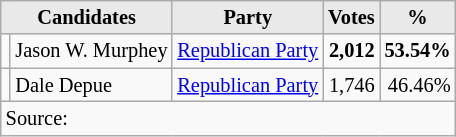<table class=wikitable style="font-size:85%; text-align:right;">
<tr>
<th style="background-color:#E9E9E9" align=center colspan=2>Candidates</th>
<th style="background-color:#E9E9E9" align=center>Party</th>
<th style="background-color:#E9E9E9" align=center>Votes</th>
<th style="background-color:#E9E9E9" align=center>%</th>
</tr>
<tr>
<td></td>
<td align=left>Jason W. Murphey</td>
<td align=center><a href='#'>Republican Party</a></td>
<td><strong>2,012</strong></td>
<td><strong>53.54%</strong></td>
</tr>
<tr>
<td></td>
<td align=left>Dale Depue</td>
<td align=center><a href='#'>Republican Party</a></td>
<td>1,746</td>
<td>46.46%</td>
</tr>
<tr>
<td align="left" colspan=6>Source: </td>
</tr>
</table>
